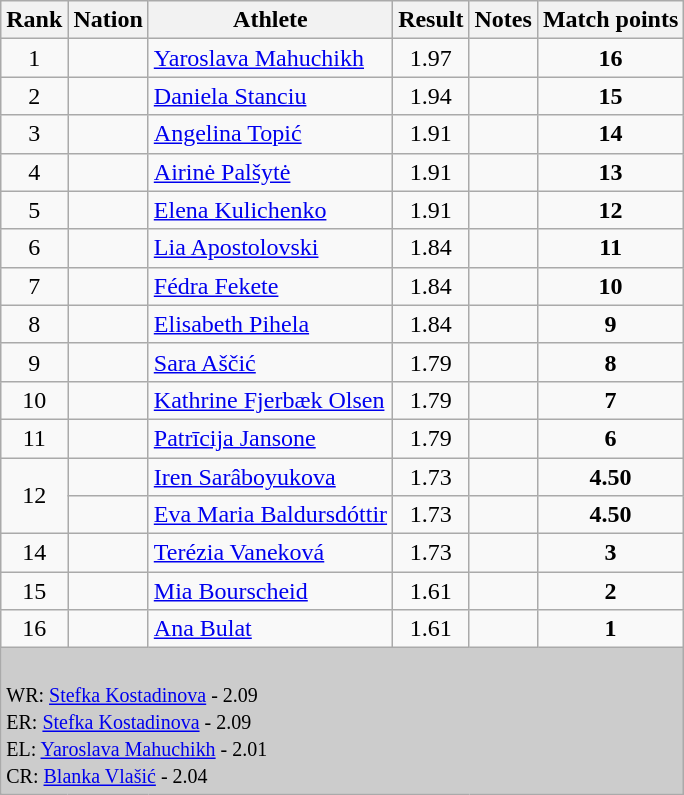<table class="wikitable sortable" style="text-align:left;">
<tr>
<th>Rank</th>
<th>Nation</th>
<th>Athlete</th>
<th>Result</th>
<th>Notes</th>
<th>Match points</th>
</tr>
<tr>
<td align=center>1</td>
<td></td>
<td><a href='#'>Yaroslava Mahuchikh</a></td>
<td align=center>1.97</td>
<td></td>
<td align=center><strong>16</strong></td>
</tr>
<tr>
<td align=center>2</td>
<td></td>
<td><a href='#'>Daniela Stanciu</a></td>
<td align=center>1.94</td>
<td></td>
<td align=center><strong>15</strong></td>
</tr>
<tr>
<td align=center>3</td>
<td></td>
<td><a href='#'>Angelina Topić</a></td>
<td align=center>1.91</td>
<td></td>
<td align=center><strong>14</strong></td>
</tr>
<tr>
<td align=center>4</td>
<td></td>
<td><a href='#'>Airinė Palšytė</a></td>
<td align=center>1.91</td>
<td align=center></td>
<td align=center><strong>13</strong></td>
</tr>
<tr>
<td align=center>5</td>
<td></td>
<td><a href='#'>Elena Kulichenko</a></td>
<td align=center>1.91</td>
<td></td>
<td align=center><strong>12</strong></td>
</tr>
<tr>
<td align=center>6</td>
<td></td>
<td><a href='#'>Lia Apostolovski</a></td>
<td align=center>1.84</td>
<td></td>
<td align=center><strong>11</strong></td>
</tr>
<tr>
<td align=center>7</td>
<td></td>
<td><a href='#'>Fédra Fekete</a></td>
<td align=center>1.84</td>
<td></td>
<td align=center><strong>10</strong></td>
</tr>
<tr>
<td align=center>8</td>
<td></td>
<td><a href='#'>Elisabeth Pihela</a></td>
<td align=center>1.84</td>
<td></td>
<td align=center><strong>9</strong></td>
</tr>
<tr>
<td align=center>9</td>
<td></td>
<td><a href='#'>Sara Aščić</a></td>
<td align=center>1.79</td>
<td></td>
<td align=center><strong>8</strong></td>
</tr>
<tr>
<td align=center>10</td>
<td></td>
<td><a href='#'>Kathrine Fjerbæk Olsen</a></td>
<td align=center>1.79</td>
<td align=center></td>
<td align=center><strong>7</strong></td>
</tr>
<tr>
<td align=center>11</td>
<td></td>
<td><a href='#'>Patrīcija Jansone</a></td>
<td align=center>1.79</td>
<td></td>
<td align=center><strong>6</strong></td>
</tr>
<tr>
<td rowspan=2 align=center>12</td>
<td></td>
<td><a href='#'>Iren Sarâboyukova</a></td>
<td align=center>1.73</td>
<td></td>
<td align=center><strong>4.50</strong></td>
</tr>
<tr>
<td></td>
<td><a href='#'>Eva Maria Baldursdóttir</a></td>
<td align=center>1.73</td>
<td></td>
<td align=center><strong>4.50</strong></td>
</tr>
<tr>
<td align=center>14</td>
<td></td>
<td><a href='#'>Terézia Vaneková</a></td>
<td align=center>1.73</td>
<td align=center></td>
<td align=center><strong>3</strong></td>
</tr>
<tr>
<td align=center>15</td>
<td></td>
<td><a href='#'>Mia Bourscheid</a></td>
<td align=center>1.61</td>
<td></td>
<td align=center><strong>2</strong></td>
</tr>
<tr>
<td align=center>16</td>
<td></td>
<td><a href='#'>Ana Bulat</a></td>
<td align=center>1.61</td>
<td align=center></td>
<td align=center><strong>1</strong></td>
</tr>
<tr>
<td colspan="6" bgcolor="#cccccc"><br>
<small>WR:   <a href='#'>Stefka Kostadinova</a> - 2.09<br>ER:  <a href='#'>Stefka Kostadinova</a> - 2.09<br></small>
<small>EL:   <a href='#'>Yaroslava Mahuchikh</a> - 2.01<br>CR:  <a href='#'>Blanka Vlašić</a> - 2.04</small></td>
</tr>
</table>
